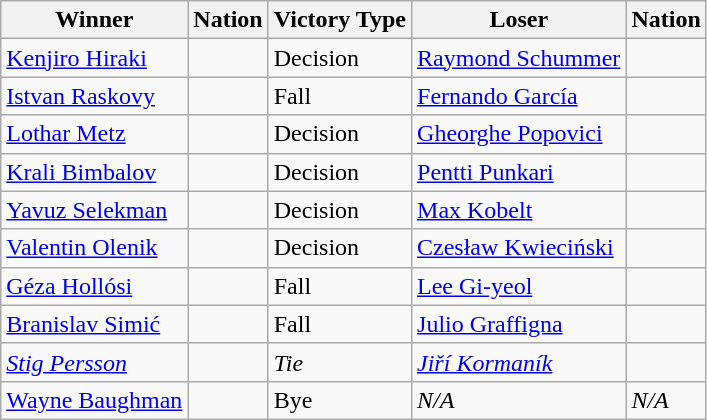<table class="wikitable sortable" style="text-align:left;">
<tr>
<th>Winner</th>
<th>Nation</th>
<th>Victory Type</th>
<th>Loser</th>
<th>Nation</th>
</tr>
<tr>
<td><a href='#'>Kenjiro Hiraki</a></td>
<td></td>
<td>Decision</td>
<td><a href='#'>Raymond Schummer</a></td>
<td></td>
</tr>
<tr>
<td><a href='#'>Istvan Raskovy</a></td>
<td></td>
<td>Fall</td>
<td><a href='#'>Fernando García</a></td>
<td></td>
</tr>
<tr>
<td><a href='#'>Lothar Metz</a></td>
<td></td>
<td>Decision</td>
<td><a href='#'>Gheorghe Popovici</a></td>
<td></td>
</tr>
<tr>
<td><a href='#'>Krali Bimbalov</a></td>
<td></td>
<td>Decision</td>
<td><a href='#'>Pentti Punkari</a></td>
<td></td>
</tr>
<tr>
<td><a href='#'>Yavuz Selekman</a></td>
<td></td>
<td>Decision</td>
<td><a href='#'>Max Kobelt</a></td>
<td></td>
</tr>
<tr>
<td><a href='#'>Valentin Olenik</a></td>
<td></td>
<td>Decision</td>
<td><a href='#'>Czesław Kwieciński</a></td>
<td></td>
</tr>
<tr>
<td><a href='#'>Géza Hollósi</a></td>
<td></td>
<td>Fall</td>
<td><a href='#'>Lee Gi-yeol</a></td>
<td></td>
</tr>
<tr>
<td><a href='#'>Branislav Simić</a></td>
<td></td>
<td>Fall</td>
<td><a href='#'>Julio Graffigna</a></td>
<td></td>
</tr>
<tr style="font-style: italic">
<td><a href='#'>Stig Persson</a></td>
<td></td>
<td>Tie</td>
<td><a href='#'>Jiří Kormaník</a></td>
<td></td>
</tr>
<tr>
<td><a href='#'>Wayne Baughman</a></td>
<td></td>
<td>Bye</td>
<td><em>N/A</em></td>
<td><em>N/A</em></td>
</tr>
</table>
